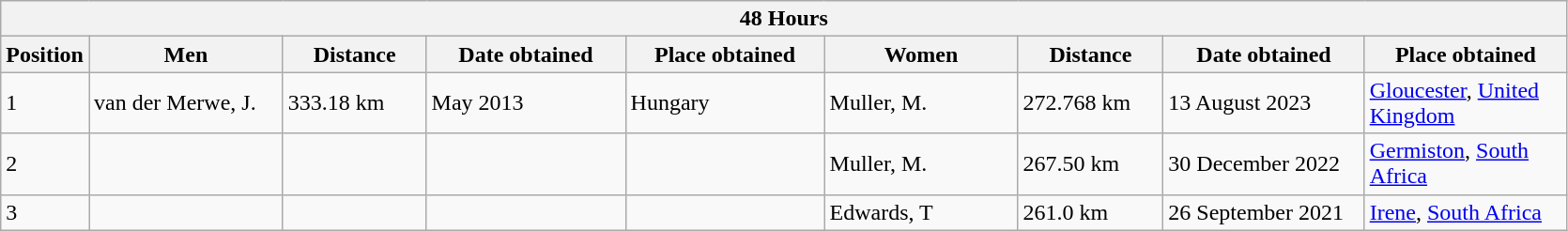<table class="wikitable sortable" width=1113px style= border: 1px>
<tr>
<th colspan="9">48 Hours</th>
</tr>
<tr>
<th style="white-space: nowrap;"  width="20">Position</th>
<th width="148">Men</th>
<th width="100">Distance</th>
<th width="150">Date obtained</th>
<th width="150">Place obtained</th>
<th width="145">Women</th>
<th width="100">Distance</th>
<th width="150">Date obtained</th>
<th width="150">Place obtained</th>
</tr>
<tr>
<td>1</td>
<td>van der Merwe, J.</td>
<td>333.18 km</td>
<td>May 2013</td>
<td>Hungary</td>
<td>Muller, M.</td>
<td>272.768 km</td>
<td>13 August 2023</td>
<td><a href='#'>Gloucester</a>, <a href='#'>United Kingdom</a></td>
</tr>
<tr>
<td>2</td>
<td></td>
<td></td>
<td></td>
<td></td>
<td>Muller, M.</td>
<td>267.50 km</td>
<td>30 December 2022</td>
<td><a href='#'>Germiston</a>, <a href='#'>South Africa</a></td>
</tr>
<tr>
<td>3</td>
<td></td>
<td></td>
<td></td>
<td></td>
<td>Edwards, T</td>
<td>261.0 km</td>
<td>26 September 2021</td>
<td><a href='#'>Irene</a>, <a href='#'>South Africa</a></td>
</tr>
</table>
